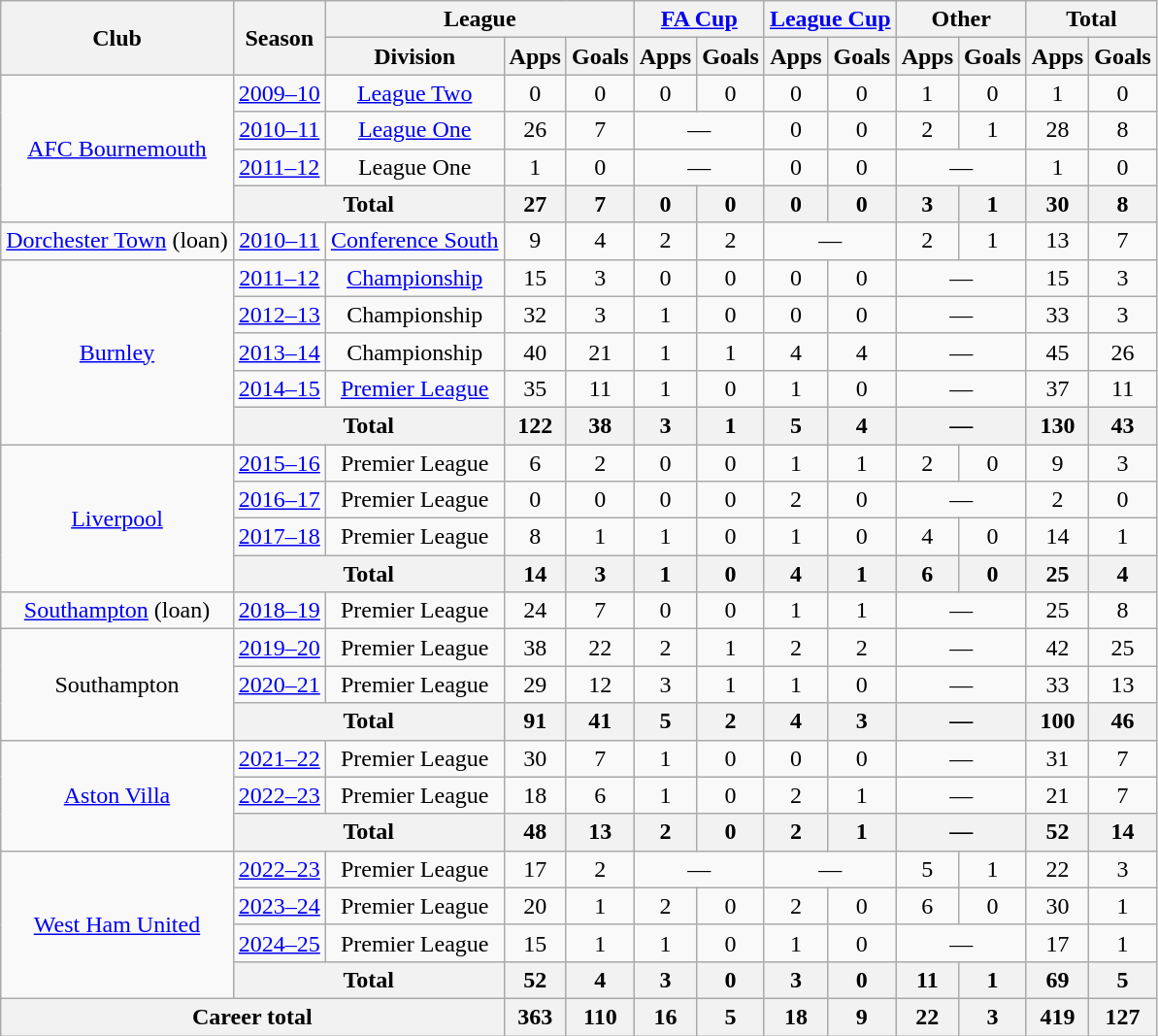<table class="wikitable" style="text-align: center;">
<tr>
<th rowspan="2">Club</th>
<th rowspan="2">Season</th>
<th colspan="3">League</th>
<th colspan="2"><a href='#'>FA Cup</a></th>
<th colspan="2"><a href='#'>League Cup</a></th>
<th colspan="2">Other</th>
<th colspan="2">Total</th>
</tr>
<tr>
<th>Division</th>
<th>Apps</th>
<th>Goals</th>
<th>Apps</th>
<th>Goals</th>
<th>Apps</th>
<th>Goals</th>
<th>Apps</th>
<th>Goals</th>
<th>Apps</th>
<th>Goals</th>
</tr>
<tr>
<td rowspan="4"><a href='#'>AFC Bournemouth</a></td>
<td><a href='#'>2009–10</a></td>
<td><a href='#'>League Two</a></td>
<td>0</td>
<td>0</td>
<td>0</td>
<td>0</td>
<td>0</td>
<td>0</td>
<td>1</td>
<td>0</td>
<td>1</td>
<td>0</td>
</tr>
<tr>
<td><a href='#'>2010–11</a></td>
<td><a href='#'>League One</a></td>
<td>26</td>
<td>7</td>
<td colspan="2">—</td>
<td>0</td>
<td>0</td>
<td>2</td>
<td>1</td>
<td>28</td>
<td>8</td>
</tr>
<tr>
<td><a href='#'>2011–12</a></td>
<td>League One</td>
<td>1</td>
<td>0</td>
<td colspan="2">—</td>
<td>0</td>
<td>0</td>
<td colspan="2">—</td>
<td>1</td>
<td>0</td>
</tr>
<tr>
<th colspan="2">Total</th>
<th>27</th>
<th>7</th>
<th>0</th>
<th>0</th>
<th>0</th>
<th>0</th>
<th>3</th>
<th>1</th>
<th>30</th>
<th>8</th>
</tr>
<tr>
<td><a href='#'>Dorchester Town</a> (loan)</td>
<td><a href='#'>2010–11</a></td>
<td><a href='#'>Conference South</a></td>
<td>9</td>
<td>4</td>
<td>2</td>
<td>2</td>
<td colspan="2">—</td>
<td>2</td>
<td>1</td>
<td>13</td>
<td>7</td>
</tr>
<tr>
<td rowspan="5"><a href='#'>Burnley</a></td>
<td><a href='#'>2011–12</a></td>
<td><a href='#'>Championship</a></td>
<td>15</td>
<td>3</td>
<td>0</td>
<td>0</td>
<td>0</td>
<td>0</td>
<td colspan="2">—</td>
<td>15</td>
<td>3</td>
</tr>
<tr>
<td><a href='#'>2012–13</a></td>
<td>Championship</td>
<td>32</td>
<td>3</td>
<td>1</td>
<td>0</td>
<td>0</td>
<td>0</td>
<td colspan="2">—</td>
<td>33</td>
<td>3</td>
</tr>
<tr>
<td><a href='#'>2013–14</a></td>
<td>Championship</td>
<td>40</td>
<td>21</td>
<td>1</td>
<td>1</td>
<td>4</td>
<td>4</td>
<td colspan="2">—</td>
<td>45</td>
<td>26</td>
</tr>
<tr>
<td><a href='#'>2014–15</a></td>
<td><a href='#'>Premier League</a></td>
<td>35</td>
<td>11</td>
<td>1</td>
<td>0</td>
<td>1</td>
<td>0</td>
<td colspan="2">—</td>
<td>37</td>
<td>11</td>
</tr>
<tr>
<th colspan="2">Total</th>
<th>122</th>
<th>38</th>
<th>3</th>
<th>1</th>
<th>5</th>
<th>4</th>
<th colspan="2">—</th>
<th>130</th>
<th>43</th>
</tr>
<tr>
<td rowspan="4"><a href='#'>Liverpool</a></td>
<td><a href='#'>2015–16</a></td>
<td>Premier League</td>
<td>6</td>
<td>2</td>
<td>0</td>
<td>0</td>
<td>1</td>
<td>1</td>
<td>2</td>
<td>0</td>
<td>9</td>
<td>3</td>
</tr>
<tr>
<td><a href='#'>2016–17</a></td>
<td>Premier League</td>
<td>0</td>
<td>0</td>
<td>0</td>
<td>0</td>
<td>2</td>
<td>0</td>
<td colspan="2">—</td>
<td>2</td>
<td>0</td>
</tr>
<tr>
<td><a href='#'>2017–18</a></td>
<td>Premier League</td>
<td>8</td>
<td>1</td>
<td>1</td>
<td>0</td>
<td>1</td>
<td>0</td>
<td>4</td>
<td>0</td>
<td>14</td>
<td>1</td>
</tr>
<tr>
<th colspan="2">Total</th>
<th>14</th>
<th>3</th>
<th>1</th>
<th>0</th>
<th>4</th>
<th>1</th>
<th>6</th>
<th>0</th>
<th>25</th>
<th>4</th>
</tr>
<tr>
<td><a href='#'>Southampton</a> (loan)</td>
<td><a href='#'>2018–19</a></td>
<td>Premier League</td>
<td>24</td>
<td>7</td>
<td>0</td>
<td>0</td>
<td>1</td>
<td>1</td>
<td colspan="2">—</td>
<td>25</td>
<td>8</td>
</tr>
<tr>
<td rowspan="3">Southampton</td>
<td><a href='#'>2019–20</a></td>
<td>Premier League</td>
<td>38</td>
<td>22</td>
<td>2</td>
<td>1</td>
<td>2</td>
<td>2</td>
<td colspan="2">—</td>
<td>42</td>
<td>25</td>
</tr>
<tr>
<td><a href='#'>2020–21</a></td>
<td>Premier League</td>
<td>29</td>
<td>12</td>
<td>3</td>
<td>1</td>
<td>1</td>
<td>0</td>
<td colspan="2">—</td>
<td>33</td>
<td>13</td>
</tr>
<tr>
<th colspan="2">Total</th>
<th>91</th>
<th>41</th>
<th>5</th>
<th>2</th>
<th>4</th>
<th>3</th>
<th colspan="2">—</th>
<th>100</th>
<th>46</th>
</tr>
<tr>
<td rowspan="3"><a href='#'>Aston Villa</a></td>
<td><a href='#'>2021–22</a></td>
<td>Premier League</td>
<td>30</td>
<td>7</td>
<td>1</td>
<td>0</td>
<td>0</td>
<td>0</td>
<td colspan="2">—</td>
<td>31</td>
<td>7</td>
</tr>
<tr>
<td><a href='#'>2022–23</a></td>
<td>Premier League</td>
<td>18</td>
<td>6</td>
<td>1</td>
<td>0</td>
<td>2</td>
<td>1</td>
<td colspan="2">—</td>
<td>21</td>
<td>7</td>
</tr>
<tr>
<th colspan="2">Total</th>
<th>48</th>
<th>13</th>
<th>2</th>
<th>0</th>
<th>2</th>
<th>1</th>
<th colspan="2">—</th>
<th>52</th>
<th>14</th>
</tr>
<tr>
<td rowspan="4"><a href='#'>West Ham United</a></td>
<td><a href='#'>2022–23</a></td>
<td>Premier League</td>
<td>17</td>
<td>2</td>
<td colspan="2">—</td>
<td colspan="2">—</td>
<td>5</td>
<td>1</td>
<td>22</td>
<td>3</td>
</tr>
<tr>
<td><a href='#'>2023–24</a></td>
<td>Premier League</td>
<td>20</td>
<td>1</td>
<td>2</td>
<td>0</td>
<td>2</td>
<td>0</td>
<td>6</td>
<td>0</td>
<td>30</td>
<td>1</td>
</tr>
<tr>
<td><a href='#'>2024–25</a></td>
<td>Premier League</td>
<td>15</td>
<td>1</td>
<td>1</td>
<td>0</td>
<td>1</td>
<td>0</td>
<td colspan="2">—</td>
<td>17</td>
<td>1</td>
</tr>
<tr>
<th colspan="2">Total</th>
<th>52</th>
<th>4</th>
<th>3</th>
<th>0</th>
<th>3</th>
<th>0</th>
<th>11</th>
<th>1</th>
<th>69</th>
<th>5</th>
</tr>
<tr>
<th colspan="3">Career total</th>
<th>363</th>
<th>110</th>
<th>16</th>
<th>5</th>
<th>18</th>
<th>9</th>
<th>22</th>
<th>3</th>
<th>419</th>
<th>127</th>
</tr>
</table>
